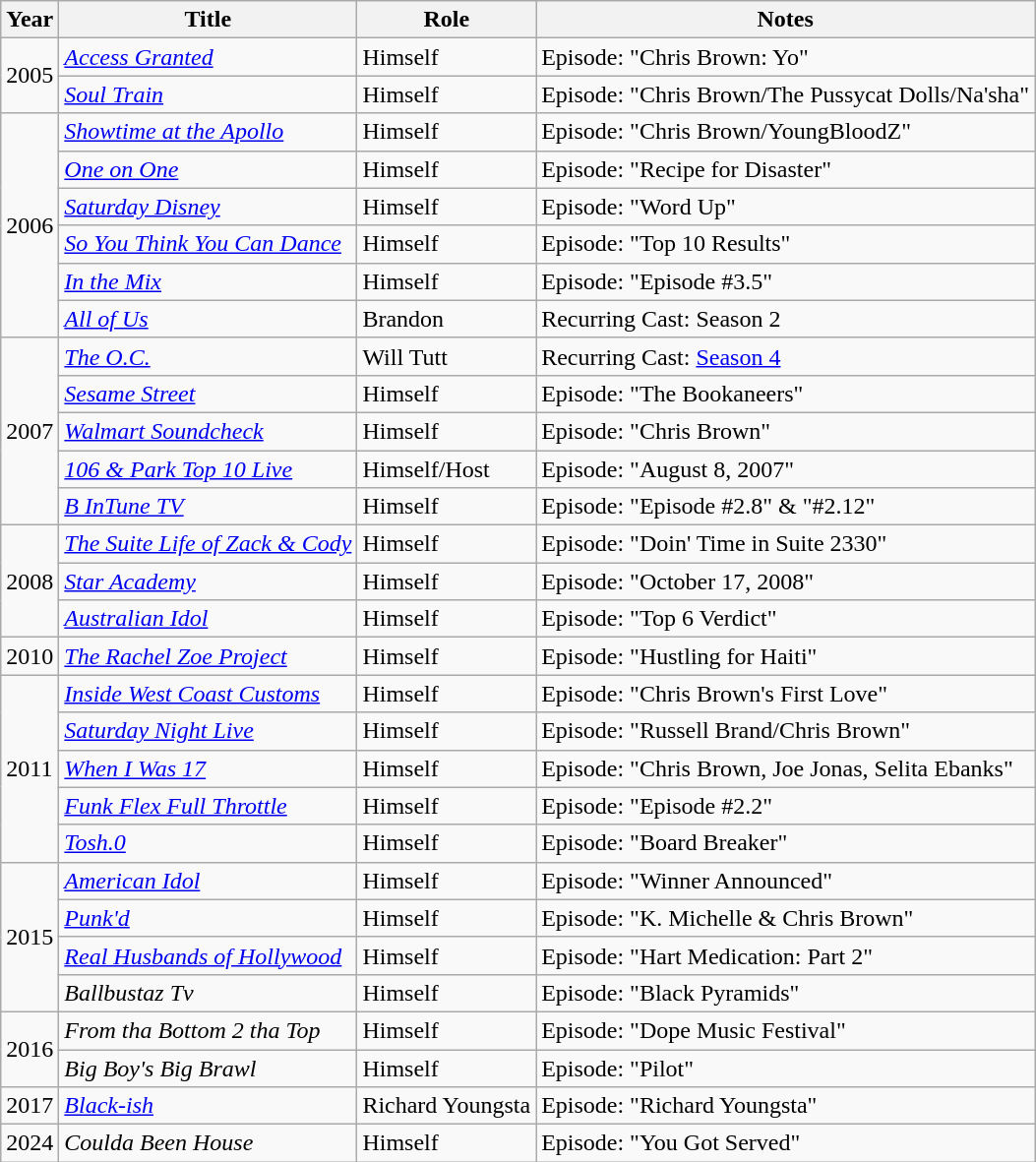<table class="wikitable sortable plainrowheaders">
<tr>
<th>Year</th>
<th>Title</th>
<th>Role</th>
<th>Notes</th>
</tr>
<tr>
<td rowspan="2">2005</td>
<td><em><a href='#'>Access Granted</a></em></td>
<td>Himself</td>
<td>Episode: "Chris Brown: Yo"</td>
</tr>
<tr>
<td><em><a href='#'>Soul Train</a></em></td>
<td>Himself</td>
<td>Episode: "Chris Brown/The Pussycat Dolls/Na'sha"</td>
</tr>
<tr>
<td rowspan="6">2006</td>
<td><em><a href='#'>Showtime at the Apollo</a></em></td>
<td>Himself</td>
<td>Episode: "Chris Brown/YoungBloodZ"</td>
</tr>
<tr>
<td><em><a href='#'>One on One</a></em></td>
<td>Himself</td>
<td>Episode: "Recipe for Disaster"</td>
</tr>
<tr>
<td><em><a href='#'>Saturday Disney</a></em></td>
<td>Himself</td>
<td>Episode: "Word Up"</td>
</tr>
<tr>
<td><em><a href='#'>So You Think You Can Dance</a></em></td>
<td>Himself</td>
<td>Episode: "Top 10 Results"</td>
</tr>
<tr>
<td><em><a href='#'>In the Mix</a></em></td>
<td>Himself</td>
<td>Episode: "Episode #3.5"</td>
</tr>
<tr>
<td><em><a href='#'>All of Us</a></em></td>
<td>Brandon</td>
<td>Recurring Cast: Season 2</td>
</tr>
<tr>
<td rowspan="5">2007</td>
<td><em><a href='#'>The O.C.</a></em></td>
<td>Will Tutt</td>
<td>Recurring Cast: <a href='#'>Season 4</a></td>
</tr>
<tr>
<td><em><a href='#'>Sesame Street</a></em></td>
<td>Himself</td>
<td>Episode: "The Bookaneers"</td>
</tr>
<tr>
<td><em><a href='#'>Walmart Soundcheck</a></em></td>
<td>Himself</td>
<td>Episode: "Chris Brown"</td>
</tr>
<tr>
<td><em><a href='#'>106 & Park Top 10 Live</a></em></td>
<td>Himself/Host</td>
<td>Episode: "August 8, 2007"</td>
</tr>
<tr>
<td><em><a href='#'>B InTune TV</a></em></td>
<td>Himself</td>
<td>Episode: "Episode #2.8" & "#2.12"</td>
</tr>
<tr>
<td rowspan="3">2008</td>
<td><em><a href='#'>The Suite Life of Zack & Cody</a></em></td>
<td>Himself</td>
<td>Episode: "Doin' Time in Suite 2330"</td>
</tr>
<tr>
<td><em><a href='#'>Star Academy</a></em></td>
<td>Himself</td>
<td>Episode: "October 17, 2008"</td>
</tr>
<tr>
<td><em><a href='#'>Australian Idol</a></em></td>
<td>Himself</td>
<td>Episode: "Top 6 Verdict"</td>
</tr>
<tr>
<td>2010</td>
<td><em><a href='#'>The Rachel Zoe Project</a></em></td>
<td>Himself</td>
<td>Episode: "Hustling for Haiti"</td>
</tr>
<tr>
<td rowspan="5">2011</td>
<td><em><a href='#'>Inside West Coast Customs</a></em></td>
<td>Himself</td>
<td>Episode: "Chris Brown's First Love"</td>
</tr>
<tr>
<td><em><a href='#'>Saturday Night Live</a></em></td>
<td>Himself</td>
<td>Episode: "Russell Brand/Chris Brown"</td>
</tr>
<tr>
<td><em><a href='#'>When I Was 17</a></em></td>
<td>Himself</td>
<td>Episode: "Chris Brown, Joe Jonas, Selita Ebanks"</td>
</tr>
<tr>
<td><em><a href='#'>Funk Flex Full Throttle</a></em></td>
<td>Himself</td>
<td>Episode: "Episode #2.2"</td>
</tr>
<tr>
<td><em><a href='#'>Tosh.0</a></em></td>
<td>Himself</td>
<td>Episode: "Board Breaker"</td>
</tr>
<tr>
<td rowspan="4">2015</td>
<td><em><a href='#'>American Idol</a></em></td>
<td>Himself</td>
<td>Episode: "Winner Announced"</td>
</tr>
<tr>
<td><em><a href='#'>Punk'd</a></em></td>
<td>Himself</td>
<td>Episode: "K. Michelle & Chris Brown"</td>
</tr>
<tr>
<td><em><a href='#'>Real Husbands of Hollywood</a></em></td>
<td>Himself</td>
<td>Episode: "Hart Medication: Part 2"</td>
</tr>
<tr>
<td><em>Ballbustaz Tv</em></td>
<td>Himself</td>
<td>Episode: "Black Pyramids"</td>
</tr>
<tr>
<td rowspan="2">2016</td>
<td><em>From tha Bottom 2 tha Top</em></td>
<td>Himself</td>
<td>Episode: "Dope Music Festival"</td>
</tr>
<tr>
<td><em>Big Boy's Big Brawl</em></td>
<td>Himself</td>
<td>Episode: "Pilot"</td>
</tr>
<tr>
<td>2017</td>
<td><em><a href='#'>Black-ish</a></em></td>
<td>Richard Youngsta</td>
<td>Episode: "Richard Youngsta"</td>
</tr>
<tr>
<td>2024</td>
<td><em>Coulda Been House</em></td>
<td>Himself</td>
<td>Episode: "You Got Served"</td>
</tr>
</table>
